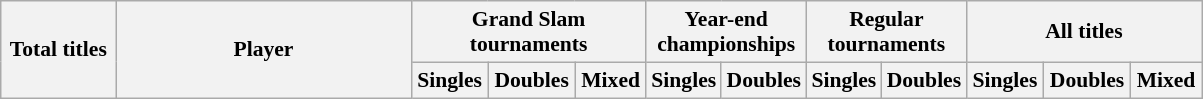<table class="wikitable" style="font-size:90%;">
<tr>
<th style="width:70px;" rowspan="2">Total titles</th>
<th style="width:190px;" rowspan="2">Player</th>
<th style="width:150px;" colspan="3">Grand Slam<br>tournaments</th>
<th style="width:100px;" colspan="2">Year-end<br>championships</th>
<th style="width:100px;" colspan="2">Regular<br>tournaments</th>
<th style="width:150px;" colspan="3">All titles</th>
</tr>
<tr align=center>
<th>Singles</th>
<th>Doubles</th>
<th>Mixed</th>
<th>Singles</th>
<th>Doubles</th>
<th>Singles</th>
<th>Doubles</th>
<th>Singles</th>
<th>Doubles</th>
<th>Mixed</th>
</tr>
</table>
